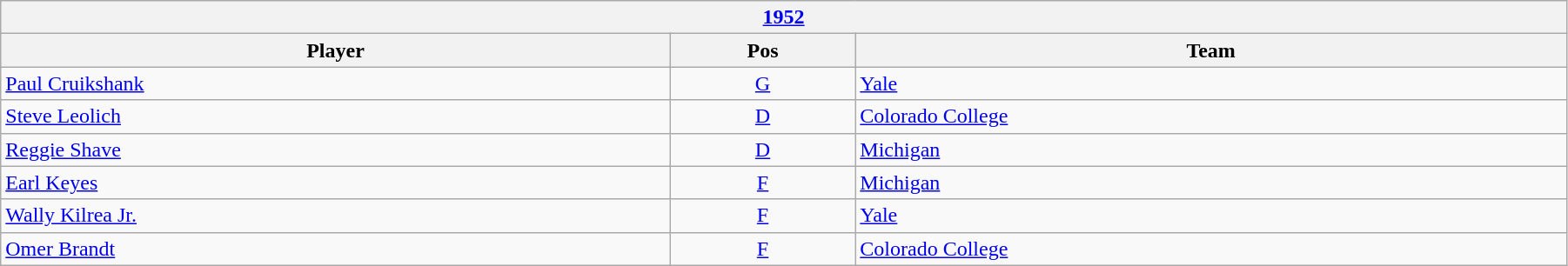<table class="wikitable" width=95%>
<tr>
<th colspan=3><a href='#'>1952</a></th>
</tr>
<tr>
<th>Player</th>
<th>Pos</th>
<th>Team</th>
</tr>
<tr>
<td><a href='#'>Paul Cruikshank</a></td>
<td style="text-align:center;"><a href='#'>G</a></td>
<td><a href='#'>Yale</a></td>
</tr>
<tr>
<td><a href='#'>Steve Leolich</a></td>
<td style="text-align:center;"><a href='#'>D</a></td>
<td><a href='#'>Colorado College</a></td>
</tr>
<tr>
<td><a href='#'>Reggie Shave</a></td>
<td style="text-align:center;"><a href='#'>D</a></td>
<td><a href='#'>Michigan</a></td>
</tr>
<tr>
<td><a href='#'>Earl Keyes</a></td>
<td style="text-align:center;"><a href='#'>F</a></td>
<td><a href='#'>Michigan</a></td>
</tr>
<tr>
<td><a href='#'>Wally Kilrea Jr.</a></td>
<td style="text-align:center;"><a href='#'>F</a></td>
<td><a href='#'>Yale</a></td>
</tr>
<tr>
<td><a href='#'>Omer Brandt</a></td>
<td style="text-align:center;"><a href='#'>F</a></td>
<td><a href='#'>Colorado College</a></td>
</tr>
</table>
